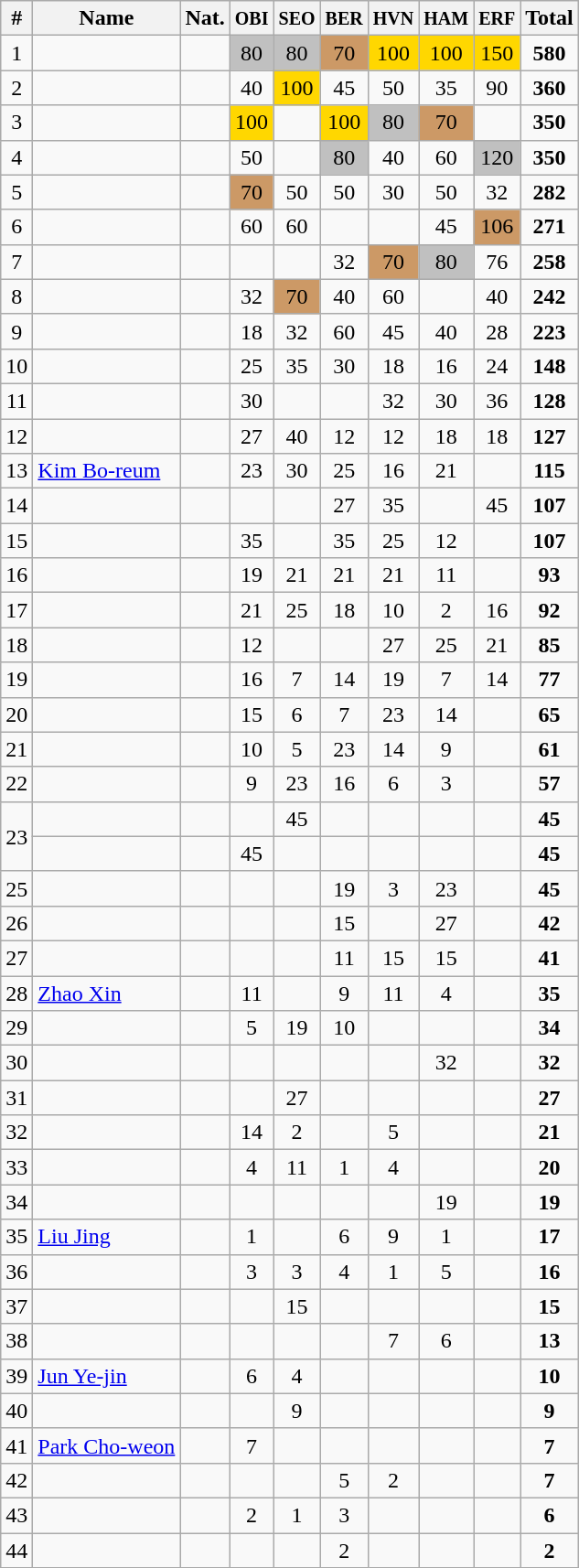<table class="wikitable sortable" style="text-align:center;">
<tr>
<th>#</th>
<th>Name</th>
<th>Nat.</th>
<th><small>OBI</small></th>
<th><small>SEO</small></th>
<th><small>BER</small></th>
<th><small>HVN</small></th>
<th><small>HAM </small></th>
<th><small>ERF </small></th>
<th>Total</th>
</tr>
<tr>
<td>1</td>
<td align=left></td>
<td></td>
<td bgcolor=silver>80</td>
<td bgcolor=silver>80</td>
<td bgcolor=cc9966>70</td>
<td bgcolor=gold>100</td>
<td bgcolor=gold>100</td>
<td bgcolor=gold>150</td>
<td><strong>580</strong></td>
</tr>
<tr>
<td>2</td>
<td align=left></td>
<td></td>
<td>40</td>
<td bgcolor=gold>100</td>
<td>45</td>
<td>50</td>
<td>35</td>
<td>90</td>
<td><strong>360</strong></td>
</tr>
<tr>
<td>3</td>
<td align=left></td>
<td></td>
<td bgcolor=gold>100</td>
<td></td>
<td bgcolor=gold>100</td>
<td bgcolor=silver>80</td>
<td bgcolor=cc9966>70</td>
<td></td>
<td><strong>350</strong></td>
</tr>
<tr>
<td>4</td>
<td align=left></td>
<td></td>
<td>50</td>
<td></td>
<td bgcolor=silver>80</td>
<td>40</td>
<td>60</td>
<td bgcolor=silver>120</td>
<td><strong>350</strong></td>
</tr>
<tr>
<td>5</td>
<td align=left></td>
<td></td>
<td bgcolor=cc9966>70</td>
<td>50</td>
<td>50</td>
<td>30</td>
<td>50</td>
<td>32</td>
<td><strong>282</strong></td>
</tr>
<tr>
<td>6</td>
<td align=left></td>
<td></td>
<td>60</td>
<td>60</td>
<td></td>
<td></td>
<td>45</td>
<td bgcolor=cc9966>106</td>
<td><strong>271</strong></td>
</tr>
<tr>
<td>7</td>
<td align=left></td>
<td></td>
<td></td>
<td></td>
<td>32</td>
<td bgcolor=cc9966>70</td>
<td bgcolor=silver>80</td>
<td>76</td>
<td><strong>258</strong></td>
</tr>
<tr>
<td>8</td>
<td align=left></td>
<td></td>
<td>32</td>
<td bgcolor=cc9966>70</td>
<td>40</td>
<td>60</td>
<td></td>
<td>40</td>
<td><strong>242</strong></td>
</tr>
<tr>
<td>9</td>
<td align=left></td>
<td></td>
<td>18</td>
<td>32</td>
<td>60</td>
<td>45</td>
<td>40</td>
<td>28</td>
<td><strong>223</strong></td>
</tr>
<tr>
<td>10</td>
<td align=left></td>
<td></td>
<td>25</td>
<td>35</td>
<td>30</td>
<td>18</td>
<td>16</td>
<td>24</td>
<td><strong>148</strong></td>
</tr>
<tr>
<td>11</td>
<td align=left></td>
<td></td>
<td>30</td>
<td></td>
<td></td>
<td>32</td>
<td>30</td>
<td>36</td>
<td><strong>128</strong></td>
</tr>
<tr>
<td>12</td>
<td align=left></td>
<td></td>
<td>27</td>
<td>40</td>
<td>12</td>
<td>12</td>
<td>18</td>
<td>18</td>
<td><strong>127</strong></td>
</tr>
<tr>
<td>13</td>
<td align=left><a href='#'>Kim Bo-reum</a></td>
<td></td>
<td>23</td>
<td>30</td>
<td>25</td>
<td>16</td>
<td>21</td>
<td></td>
<td><strong>115</strong></td>
</tr>
<tr>
<td>14</td>
<td align=left></td>
<td></td>
<td></td>
<td></td>
<td>27</td>
<td>35</td>
<td></td>
<td>45</td>
<td><strong>107</strong></td>
</tr>
<tr>
<td>15</td>
<td align=left></td>
<td></td>
<td>35</td>
<td></td>
<td>35</td>
<td>25</td>
<td>12</td>
<td></td>
<td><strong>107</strong></td>
</tr>
<tr>
<td>16</td>
<td align=left></td>
<td></td>
<td>19</td>
<td>21</td>
<td>21</td>
<td>21</td>
<td>11</td>
<td></td>
<td><strong>93</strong></td>
</tr>
<tr>
<td>17</td>
<td align=left></td>
<td></td>
<td>21</td>
<td>25</td>
<td>18</td>
<td>10</td>
<td>2</td>
<td>16</td>
<td><strong>92</strong></td>
</tr>
<tr>
<td>18</td>
<td align=left></td>
<td></td>
<td>12</td>
<td></td>
<td></td>
<td>27</td>
<td>25</td>
<td>21</td>
<td><strong>85</strong></td>
</tr>
<tr>
<td>19</td>
<td align=left></td>
<td></td>
<td>16</td>
<td>7</td>
<td>14</td>
<td>19</td>
<td>7</td>
<td>14</td>
<td><strong>77</strong></td>
</tr>
<tr>
<td>20</td>
<td align=left></td>
<td></td>
<td>15</td>
<td>6</td>
<td>7</td>
<td>23</td>
<td>14</td>
<td></td>
<td><strong>65</strong></td>
</tr>
<tr>
<td>21</td>
<td align=left></td>
<td></td>
<td>10</td>
<td>5</td>
<td>23</td>
<td>14</td>
<td>9</td>
<td></td>
<td><strong>61</strong></td>
</tr>
<tr>
<td>22</td>
<td align=left></td>
<td></td>
<td>9</td>
<td>23</td>
<td>16</td>
<td>6</td>
<td>3</td>
<td></td>
<td><strong>57</strong></td>
</tr>
<tr>
<td rowspan=2>23</td>
<td align=left></td>
<td></td>
<td></td>
<td>45</td>
<td></td>
<td></td>
<td></td>
<td></td>
<td><strong>45</strong></td>
</tr>
<tr>
<td align=left></td>
<td></td>
<td>45</td>
<td></td>
<td></td>
<td></td>
<td></td>
<td></td>
<td><strong>45</strong></td>
</tr>
<tr>
<td>25</td>
<td align=left></td>
<td></td>
<td></td>
<td></td>
<td>19</td>
<td>3</td>
<td>23</td>
<td></td>
<td><strong>45</strong></td>
</tr>
<tr>
<td>26</td>
<td align=left></td>
<td></td>
<td></td>
<td></td>
<td>15</td>
<td></td>
<td>27</td>
<td></td>
<td><strong>42</strong></td>
</tr>
<tr>
<td>27</td>
<td align=left></td>
<td></td>
<td></td>
<td></td>
<td>11</td>
<td>15</td>
<td>15</td>
<td></td>
<td><strong>41</strong></td>
</tr>
<tr>
<td>28</td>
<td align=left><a href='#'>Zhao Xin</a></td>
<td></td>
<td>11</td>
<td></td>
<td>9</td>
<td>11</td>
<td>4</td>
<td></td>
<td><strong>35</strong></td>
</tr>
<tr>
<td>29</td>
<td align=left></td>
<td></td>
<td>5</td>
<td>19</td>
<td>10</td>
<td></td>
<td></td>
<td></td>
<td><strong>34</strong></td>
</tr>
<tr>
<td>30</td>
<td align=left></td>
<td></td>
<td></td>
<td></td>
<td></td>
<td></td>
<td>32</td>
<td></td>
<td><strong>32</strong></td>
</tr>
<tr>
<td>31</td>
<td align=left></td>
<td></td>
<td></td>
<td>27</td>
<td></td>
<td></td>
<td></td>
<td></td>
<td><strong>27</strong></td>
</tr>
<tr>
<td>32</td>
<td align=left></td>
<td></td>
<td>14</td>
<td>2</td>
<td></td>
<td>5</td>
<td></td>
<td></td>
<td><strong>21</strong></td>
</tr>
<tr>
<td>33</td>
<td align=left></td>
<td></td>
<td>4</td>
<td>11</td>
<td>1</td>
<td>4</td>
<td></td>
<td></td>
<td><strong>20</strong></td>
</tr>
<tr>
<td>34</td>
<td align=left></td>
<td></td>
<td></td>
<td></td>
<td></td>
<td></td>
<td>19</td>
<td></td>
<td><strong>19</strong></td>
</tr>
<tr>
<td>35</td>
<td align=left><a href='#'>Liu Jing</a></td>
<td></td>
<td>1</td>
<td></td>
<td>6</td>
<td>9</td>
<td>1</td>
<td></td>
<td><strong>17</strong></td>
</tr>
<tr>
<td>36</td>
<td align=left></td>
<td></td>
<td>3</td>
<td>3</td>
<td>4</td>
<td>1</td>
<td>5</td>
<td></td>
<td><strong>16</strong></td>
</tr>
<tr>
<td>37</td>
<td align=left></td>
<td></td>
<td></td>
<td>15</td>
<td></td>
<td></td>
<td></td>
<td></td>
<td><strong>15</strong></td>
</tr>
<tr>
<td>38</td>
<td align=left></td>
<td></td>
<td></td>
<td></td>
<td></td>
<td>7</td>
<td>6</td>
<td></td>
<td><strong>13</strong></td>
</tr>
<tr>
<td>39</td>
<td align=left><a href='#'>Jun Ye-jin</a></td>
<td></td>
<td>6</td>
<td>4</td>
<td></td>
<td></td>
<td></td>
<td></td>
<td><strong>10</strong></td>
</tr>
<tr>
<td>40</td>
<td align=left></td>
<td></td>
<td></td>
<td>9</td>
<td></td>
<td></td>
<td></td>
<td></td>
<td><strong>9</strong></td>
</tr>
<tr>
<td>41</td>
<td align=left><a href='#'>Park Cho-weon</a></td>
<td></td>
<td>7</td>
<td></td>
<td></td>
<td></td>
<td></td>
<td></td>
<td><strong>7</strong></td>
</tr>
<tr>
<td>42</td>
<td align=left></td>
<td></td>
<td></td>
<td></td>
<td>5</td>
<td>2</td>
<td></td>
<td></td>
<td><strong>7</strong></td>
</tr>
<tr>
<td>43</td>
<td align=left></td>
<td></td>
<td>2</td>
<td>1</td>
<td>3</td>
<td></td>
<td></td>
<td></td>
<td><strong>6</strong></td>
</tr>
<tr>
<td>44</td>
<td align=left></td>
<td></td>
<td></td>
<td></td>
<td>2</td>
<td></td>
<td></td>
<td></td>
<td><strong>2</strong></td>
</tr>
</table>
